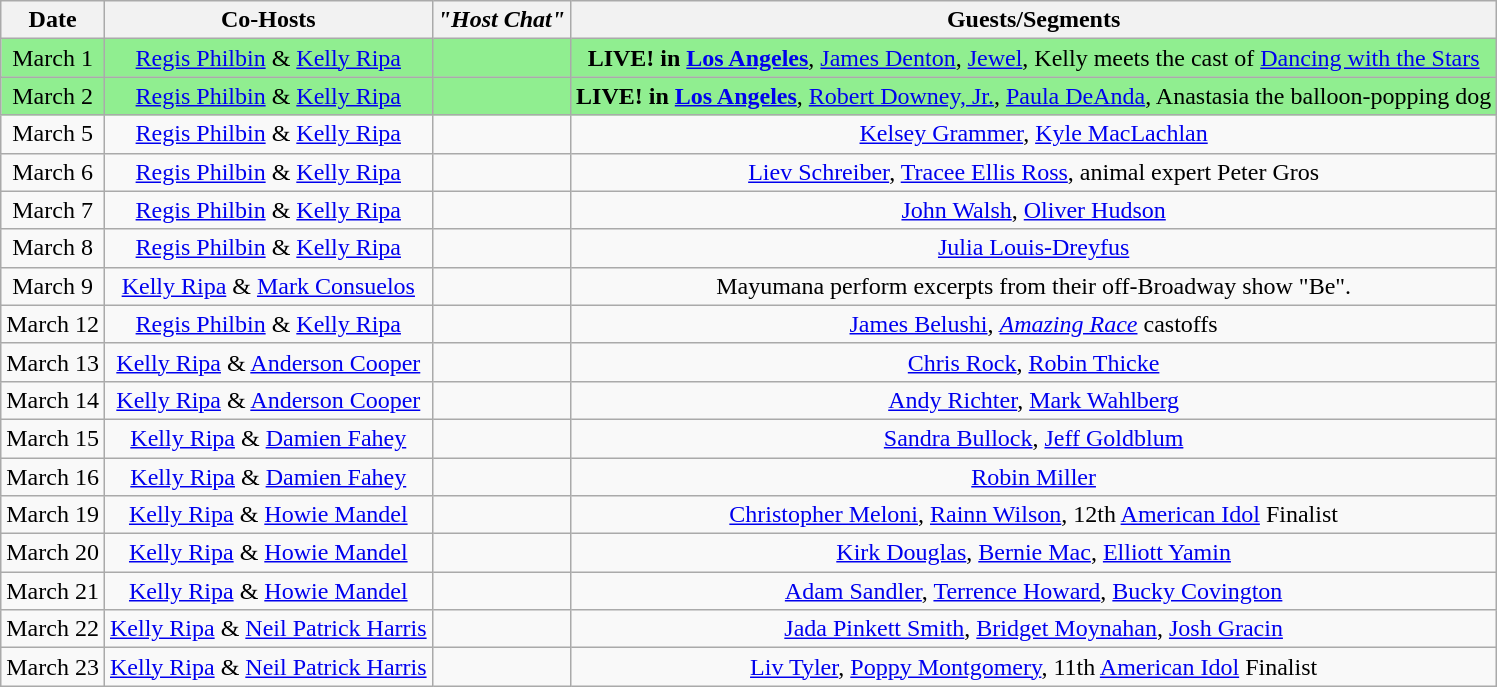<table class="wikitable sortable" border="1" style="text-align:center">
<tr>
<th>Date</th>
<th>Co-Hosts</th>
<th><em>"Host Chat"</em></th>
<th>Guests/Segments</th>
</tr>
<tr bgcolor=lightgreen>
<td>March 1</td>
<td><a href='#'>Regis Philbin</a> & <a href='#'>Kelly Ripa</a></td>
<td></td>
<td><strong>LIVE! in <a href='#'>Los Angeles</a></strong>, <a href='#'>James Denton</a>, <a href='#'>Jewel</a>, Kelly meets the cast of <a href='#'>Dancing with the Stars</a></td>
</tr>
<tr bgcolor=lightgreen>
<td>March 2</td>
<td><a href='#'>Regis Philbin</a> & <a href='#'>Kelly Ripa</a></td>
<td></td>
<td><strong>LIVE! in <a href='#'>Los Angeles</a></strong>, <a href='#'>Robert Downey, Jr.</a>, <a href='#'>Paula DeAnda</a>, Anastasia the balloon-popping dog</td>
</tr>
<tr>
<td>March 5</td>
<td><a href='#'>Regis Philbin</a> & <a href='#'>Kelly Ripa</a></td>
<td></td>
<td><a href='#'>Kelsey Grammer</a>, <a href='#'>Kyle MacLachlan</a></td>
</tr>
<tr>
<td>March 6</td>
<td><a href='#'>Regis Philbin</a> & <a href='#'>Kelly Ripa</a></td>
<td></td>
<td><a href='#'>Liev Schreiber</a>, <a href='#'>Tracee Ellis Ross</a>, animal expert Peter Gros</td>
</tr>
<tr>
<td>March 7</td>
<td><a href='#'>Regis Philbin</a> & <a href='#'>Kelly Ripa</a></td>
<td></td>
<td><a href='#'>John Walsh</a>, <a href='#'>Oliver Hudson</a></td>
</tr>
<tr>
<td>March 8</td>
<td><a href='#'>Regis Philbin</a> & <a href='#'>Kelly Ripa</a></td>
<td></td>
<td><a href='#'>Julia Louis-Dreyfus</a></td>
</tr>
<tr>
<td>March 9</td>
<td><a href='#'>Kelly Ripa</a> & <a href='#'>Mark Consuelos</a></td>
<td></td>
<td>Mayumana perform excerpts from their off-Broadway show "Be".</td>
</tr>
<tr>
<td>March 12</td>
<td><a href='#'>Regis Philbin</a> & <a href='#'>Kelly Ripa</a></td>
<td></td>
<td><a href='#'>James Belushi</a>, <em><a href='#'>Amazing Race</a></em> castoffs</td>
</tr>
<tr>
<td>March 13</td>
<td><a href='#'>Kelly Ripa</a> & <a href='#'>Anderson Cooper</a></td>
<td></td>
<td><a href='#'>Chris Rock</a>, <a href='#'>Robin Thicke</a></td>
</tr>
<tr>
<td>March 14</td>
<td><a href='#'>Kelly Ripa</a> & <a href='#'>Anderson Cooper</a></td>
<td></td>
<td><a href='#'>Andy Richter</a>, <a href='#'>Mark Wahlberg</a></td>
</tr>
<tr>
<td>March 15</td>
<td><a href='#'>Kelly Ripa</a> & <a href='#'>Damien Fahey</a></td>
<td></td>
<td><a href='#'>Sandra Bullock</a>, <a href='#'>Jeff Goldblum</a></td>
</tr>
<tr>
<td>March 16</td>
<td><a href='#'>Kelly Ripa</a> & <a href='#'>Damien Fahey</a></td>
<td></td>
<td><a href='#'>Robin Miller</a></td>
</tr>
<tr>
<td>March 19</td>
<td><a href='#'>Kelly Ripa</a> & <a href='#'>Howie Mandel</a></td>
<td></td>
<td><a href='#'>Christopher Meloni</a>, <a href='#'>Rainn Wilson</a>, 12th <a href='#'>American Idol</a> Finalist</td>
</tr>
<tr>
<td>March 20</td>
<td><a href='#'>Kelly Ripa</a> & <a href='#'>Howie Mandel</a></td>
<td></td>
<td><a href='#'>Kirk Douglas</a>, <a href='#'>Bernie Mac</a>, <a href='#'>Elliott Yamin</a></td>
</tr>
<tr>
<td>March 21</td>
<td><a href='#'>Kelly Ripa</a> & <a href='#'>Howie Mandel</a></td>
<td></td>
<td><a href='#'>Adam Sandler</a>, <a href='#'>Terrence Howard</a>, <a href='#'>Bucky Covington</a></td>
</tr>
<tr>
<td>March 22</td>
<td><a href='#'>Kelly Ripa</a> & <a href='#'>Neil Patrick Harris</a></td>
<td></td>
<td><a href='#'>Jada Pinkett Smith</a>, <a href='#'>Bridget Moynahan</a>, <a href='#'>Josh Gracin</a></td>
</tr>
<tr>
<td>March 23</td>
<td><a href='#'>Kelly Ripa</a> & <a href='#'>Neil Patrick Harris</a></td>
<td></td>
<td><a href='#'>Liv Tyler</a>, <a href='#'>Poppy Montgomery</a>, 11th <a href='#'>American Idol</a> Finalist</td>
</tr>
</table>
